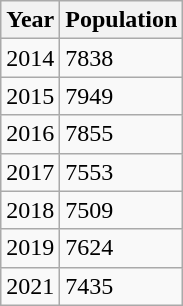<table class="wikitable">
<tr>
<th>Year</th>
<th>Population</th>
</tr>
<tr>
<td>2014</td>
<td>7838</td>
</tr>
<tr>
<td>2015</td>
<td>7949</td>
</tr>
<tr>
<td>2016</td>
<td>7855</td>
</tr>
<tr>
<td>2017</td>
<td>7553</td>
</tr>
<tr>
<td>2018</td>
<td>7509</td>
</tr>
<tr>
<td>2019</td>
<td>7624</td>
</tr>
<tr>
<td>2021</td>
<td>7435</td>
</tr>
</table>
